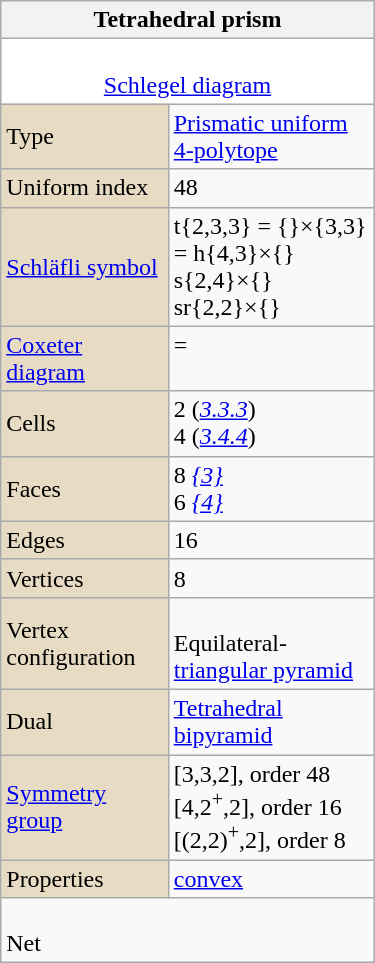<table class="wikitable" align="right" style="margin-left:10px" width="250">
<tr>
<th bgcolor=#e7dcc3 colspan=2>Tetrahedral prism</th>
</tr>
<tr>
<td bgcolor=#ffffff align=center colspan=2><br><a href='#'>Schlegel diagram</a></td>
</tr>
<tr>
<td bgcolor=#e7dcc3>Type</td>
<td><a href='#'>Prismatic uniform 4-polytope</a></td>
</tr>
<tr>
<td bgcolor=#e7dcc3>Uniform index</td>
<td>48</td>
</tr>
<tr>
<td bgcolor=#e7dcc3><a href='#'>Schläfli symbol</a></td>
<td>t{2,3,3} = {}×{3,3} = h{4,3}×{}<br>s{2,4}×{}<br>sr{2,2}×{}</td>
</tr>
<tr>
<td bgcolor=#e7dcc3><a href='#'>Coxeter diagram</a></td>
<td> = <br><br></td>
</tr>
<tr>
<td bgcolor=#e7dcc3>Cells</td>
<td>2 (<a href='#'><em>3.3.3</em></a>)<br>4 (<a href='#'><em>3.4.4</em></a>)</td>
</tr>
<tr>
<td bgcolor=#e7dcc3>Faces</td>
<td>8 <em><a href='#'>{3}</a></em><br>6 <em><a href='#'>{4}</a></em></td>
</tr>
<tr>
<td bgcolor=#e7dcc3>Edges</td>
<td>16</td>
</tr>
<tr>
<td bgcolor=#e7dcc3>Vertices</td>
<td>8</td>
</tr>
<tr>
<td bgcolor=#e7dcc3>Vertex configuration</td>
<td><br>Equilateral-<a href='#'>triangular pyramid</a></td>
</tr>
<tr>
<td bgcolor=#e7dcc3>Dual</td>
<td><a href='#'>Tetrahedral bipyramid</a></td>
</tr>
<tr>
<td bgcolor=#e7dcc3><a href='#'>Symmetry group</a></td>
<td>[3,3,2], order 48<br>[4,2<sup>+</sup>,2], order 16<br>[(2,2)<sup>+</sup>,2], order 8</td>
</tr>
<tr>
<td bgcolor=#e7dcc3>Properties</td>
<td><a href='#'>convex</a></td>
</tr>
<tr>
<td colspan=2><br>Net</td>
</tr>
</table>
